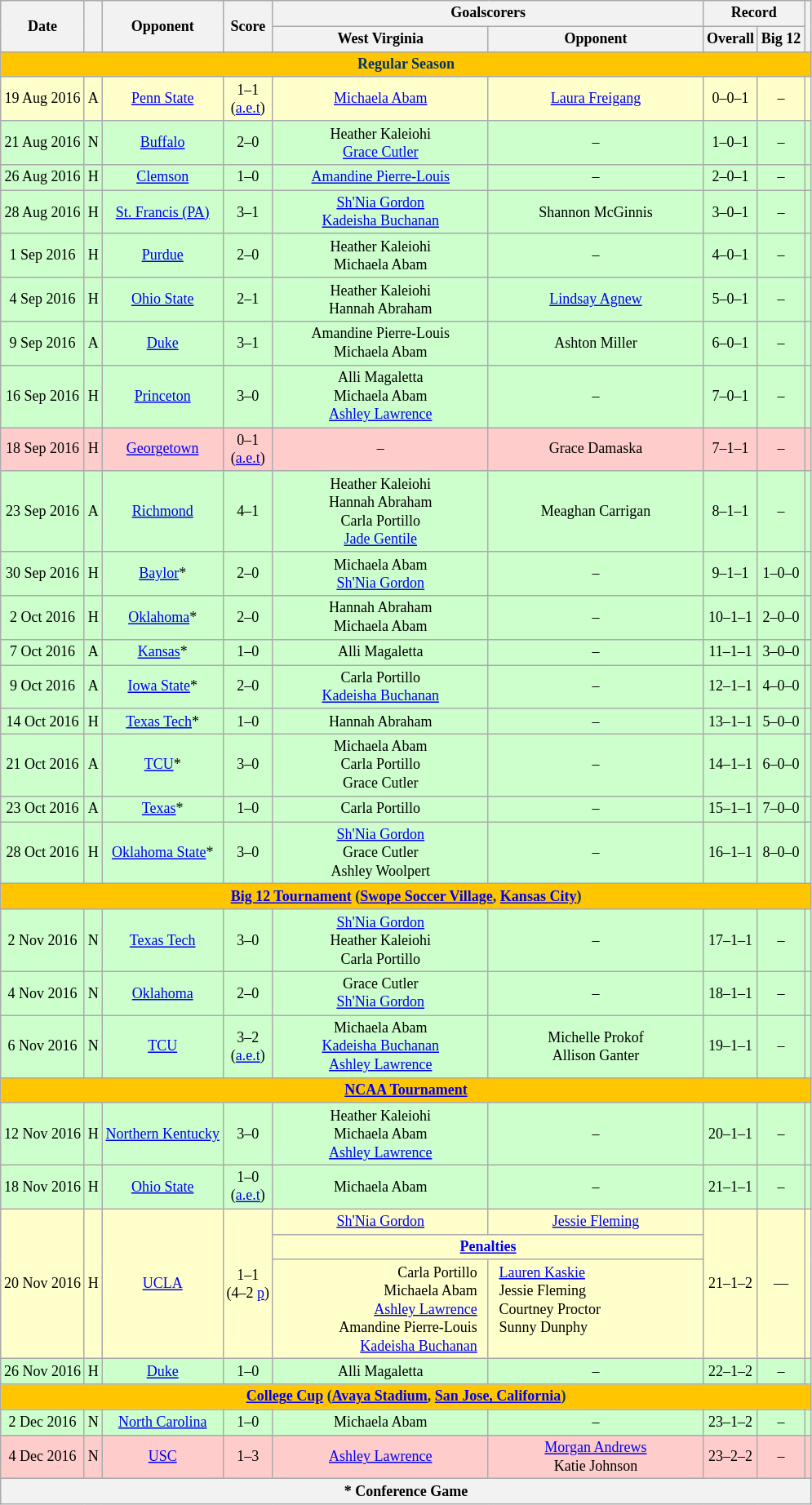<table class="wikitable collapsible collapsed" Style="text-align: center;font-size:75%">
<tr>
<th rowspan="2">Date</th>
<th rowspan="2"></th>
<th rowspan="2">Opponent</th>
<th rowspan="2">Score<br></th>
<th colspan="2">Goalscorers</th>
<th colspan="2">Record</th>
<th rowspan="2"></th>
</tr>
<tr>
<th style="width:170px">West Virginia</th>
<th style="width:170px">Opponent</th>
<th>Overall</th>
<th>Big 12</th>
</tr>
<tr>
<th colspan=9 style="background:#FFC600; color:#003366;">Regular Season</th>
</tr>
<tr style="background:#ffc;">
<td>19 Aug 2016</td>
<td>A</td>
<td><a href='#'>Penn State</a></td>
<td>1–1<br>(<a href='#'>a.e.t</a>)</td>
<td><a href='#'>Michaela Abam</a> </td>
<td><a href='#'>Laura Freigang</a> </td>
<td>0–0–1</td>
<td>–</td>
<td></td>
</tr>
<tr style="background:#cfc;">
<td>21 Aug 2016</td>
<td>N</td>
<td><a href='#'>Buffalo</a></td>
<td>2–0</td>
<td>Heather Kaleiohi <br><a href='#'>Grace Cutler</a> </td>
<td>–</td>
<td>1–0–1</td>
<td>–</td>
<td></td>
</tr>
<tr style="background:#cfc;">
<td>26 Aug 2016</td>
<td>H</td>
<td><a href='#'>Clemson</a></td>
<td>1–0</td>
<td><a href='#'>Amandine Pierre-Louis</a> </td>
<td>–</td>
<td>2–0–1</td>
<td>–</td>
<td></td>
</tr>
<tr style="background:#cfc;">
<td>28 Aug 2016</td>
<td>H</td>
<td><a href='#'>St. Francis (PA)</a></td>
<td>3–1</td>
<td><a href='#'>Sh'Nia Gordon</a> <br><a href='#'>Kadeisha Buchanan</a> </td>
<td>Shannon McGinnis </td>
<td>3–0–1</td>
<td>–</td>
<td></td>
</tr>
<tr style="background:#cfc">
<td>1 Sep 2016</td>
<td>H</td>
<td><a href='#'>Purdue</a></td>
<td>2–0</td>
<td>Heather Kaleiohi <br>Michaela Abam </td>
<td>–</td>
<td>4–0–1</td>
<td>–</td>
<td></td>
</tr>
<tr style="background:#cfc">
<td>4 Sep 2016</td>
<td>H</td>
<td><a href='#'>Ohio State</a></td>
<td>2–1</td>
<td>Heather Kaleiohi <br>Hannah Abraham </td>
<td><a href='#'>Lindsay Agnew</a> </td>
<td>5–0–1</td>
<td>–</td>
<td></td>
</tr>
<tr style="background:#cfc">
<td>9 Sep 2016</td>
<td>A</td>
<td><a href='#'>Duke</a></td>
<td>3–1</td>
<td>Amandine Pierre-Louis <br>Michaela Abam </td>
<td>Ashton Miller </td>
<td>6–0–1</td>
<td>–</td>
<td></td>
</tr>
<tr style="background:#cfc">
<td>16 Sep 2016</td>
<td>H</td>
<td><a href='#'>Princeton</a></td>
<td>3–0</td>
<td>Alli Magaletta <br>Michaela Abam <br><a href='#'>Ashley Lawrence</a> </td>
<td>–</td>
<td>7–0–1</td>
<td>–</td>
<td></td>
</tr>
<tr style="background:#fcc">
<td>18 Sep 2016</td>
<td>H</td>
<td><a href='#'>Georgetown</a></td>
<td>0–1<br>(<a href='#'>a.e.t</a>)</td>
<td>–</td>
<td>Grace Damaska </td>
<td>7–1–1</td>
<td>–</td>
<td></td>
</tr>
<tr style="background:#cfc">
<td>23 Sep 2016</td>
<td>A</td>
<td><a href='#'>Richmond</a></td>
<td>4–1</td>
<td>Heather Kaleiohi <br>Hannah Abraham <br>Carla Portillo <br><a href='#'>Jade Gentile</a> </td>
<td>Meaghan Carrigan </td>
<td>8–1–1</td>
<td>–</td>
<td></td>
</tr>
<tr style="background:#cfc">
<td>30 Sep 2016</td>
<td>H</td>
<td><a href='#'>Baylor</a>*</td>
<td>2–0</td>
<td>Michaela Abam <br><a href='#'>Sh'Nia Gordon</a> </td>
<td>–</td>
<td>9–1–1</td>
<td>1–0–0</td>
<td></td>
</tr>
<tr style="background:#cfc">
<td>2 Oct 2016</td>
<td>H</td>
<td><a href='#'>Oklahoma</a>*</td>
<td>2–0</td>
<td>Hannah Abraham <br>Michaela Abam </td>
<td>–</td>
<td>10–1–1</td>
<td>2–0–0</td>
<td></td>
</tr>
<tr style="background:#cfc">
<td>7 Oct 2016</td>
<td>A</td>
<td><a href='#'>Kansas</a>*</td>
<td>1–0</td>
<td>Alli Magaletta </td>
<td>–</td>
<td>11–1–1</td>
<td>3–0–0</td>
<td></td>
</tr>
<tr style="background:#cfc">
<td>9 Oct 2016</td>
<td>A</td>
<td><a href='#'>Iowa State</a>*</td>
<td>2–0</td>
<td>Carla Portillo <br><a href='#'>Kadeisha Buchanan</a> </td>
<td>–</td>
<td>12–1–1</td>
<td>4–0–0</td>
<td></td>
</tr>
<tr style="background:#cfc">
<td>14 Oct 2016</td>
<td>H</td>
<td><a href='#'>Texas Tech</a>*</td>
<td>1–0</td>
<td>Hannah Abraham </td>
<td>–</td>
<td>13–1–1</td>
<td>5–0–0</td>
<td></td>
</tr>
<tr style="background:#cfc">
<td>21 Oct 2016</td>
<td>A</td>
<td><a href='#'>TCU</a>*</td>
<td>3–0</td>
<td>Michaela Abam <br>Carla Portillo <br>Grace Cutler </td>
<td>–</td>
<td>14–1–1</td>
<td>6–0–0</td>
<td></td>
</tr>
<tr style="background:#cfc">
<td>23 Oct 2016</td>
<td>A</td>
<td><a href='#'>Texas</a>*</td>
<td>1–0</td>
<td>Carla Portillo </td>
<td>–</td>
<td>15–1–1</td>
<td>7–0–0</td>
<td></td>
</tr>
<tr style="background:#cfc">
<td>28 Oct 2016</td>
<td>H</td>
<td><a href='#'>Oklahoma State</a>*</td>
<td>3–0</td>
<td><a href='#'>Sh'Nia Gordon</a> <br>Grace Cutler <br>Ashley Woolpert </td>
<td>–</td>
<td>16–1–1</td>
<td>8–0–0</td>
<td></td>
</tr>
<tr>
<th colspan=9 style="background:#FFC600; color:#003366;"><a href='#'>Big 12 Tournament</a> (<a href='#'>Swope Soccer Village</a>, <a href='#'>Kansas City</a>)</th>
</tr>
<tr style="background:#cfc">
<td>2 Nov 2016</td>
<td>N</td>
<td><a href='#'>Texas Tech</a></td>
<td>3–0</td>
<td><a href='#'>Sh'Nia Gordon</a> <br>Heather Kaleiohi <br>Carla Portillo </td>
<td>–</td>
<td>17–1–1</td>
<td>–</td>
<td></td>
</tr>
<tr style="background:#cfc">
<td>4 Nov 2016</td>
<td>N</td>
<td><a href='#'>Oklahoma</a></td>
<td>2–0</td>
<td>Grace Cutler <br><a href='#'>Sh'Nia Gordon</a> </td>
<td>–</td>
<td>18–1–1</td>
<td>–</td>
<td></td>
</tr>
<tr style="background:#cfc">
<td>6 Nov 2016</td>
<td>N</td>
<td><a href='#'>TCU</a></td>
<td>3–2<br>(<a href='#'>a.e.t</a>)</td>
<td>Michaela Abam <br><a href='#'>Kadeisha Buchanan</a> <br><a href='#'>Ashley Lawrence</a> </td>
<td>Michelle Prokof <br>Allison Ganter </td>
<td>19–1–1</td>
<td>–</td>
<td></td>
</tr>
<tr>
<th colspan=9 style="background:#FFC600; color:#003366;"><a href='#'>NCAA Tournament</a></th>
</tr>
<tr style="background:#cfc">
<td>12 Nov 2016</td>
<td>H</td>
<td><a href='#'>Northern Kentucky</a></td>
<td>3–0</td>
<td>Heather Kaleiohi <br>Michaela Abam <br><a href='#'>Ashley Lawrence</a> </td>
<td>–</td>
<td>20–1–1</td>
<td>–</td>
<td></td>
</tr>
<tr style="background:#cfc">
<td>18 Nov 2016</td>
<td>H</td>
<td><a href='#'>Ohio State</a></td>
<td>1–0<br>(<a href='#'>a.e.t</a>)</td>
<td>Michaela Abam </td>
<td>–</td>
<td>21–1–1</td>
<td>–</td>
<td></td>
</tr>
<tr style="background:#ffc">
<td rowspan="3">20 Nov 2016</td>
<td rowspan="3">H</td>
<td rowspan="3"><a href='#'>UCLA</a></td>
<td rowspan="3">1–1<br>(4–2 <a href='#'>p</a>)</td>
<td><a href='#'>Sh'Nia Gordon</a> </td>
<td><a href='#'>Jessie Fleming</a> </td>
<td rowspan="3">21–1–2</td>
<td rowspan="3">—</td>
<td rowspan="3"></td>
</tr>
<tr style="background:#ffc">
<td colspan="2"><strong><a href='#'>Penalties</a></strong></td>
</tr>
<tr style="background:#ffc">
<td style="text-align: right;">Carla Portillo  <br>Michaela Abam  <br><a href='#'>Ashley Lawrence</a>  <br>Amandine Pierre-Louis  <br><a href='#'>Kadeisha Buchanan</a>  </td>
<td style="text-align: left; vertical-align: top;">  <a href='#'>Lauren Kaskie</a><br>  Jessie Fleming<br>  Courtney Proctor<br>  Sunny Dunphy</td>
</tr>
<tr style="background:#cfc">
<td>26 Nov 2016</td>
<td>H</td>
<td><a href='#'>Duke</a></td>
<td>1–0</td>
<td>Alli Magaletta </td>
<td>–</td>
<td>22–1–2</td>
<td>–</td>
<td></td>
</tr>
<tr>
<th colspan=9 style="background:#FFC600; color:#003366;"><a href='#'>College Cup</a> (<a href='#'>Avaya Stadium</a>, <a href='#'>San Jose, California</a>)</th>
</tr>
<tr style="background:#cfc">
<td>2 Dec 2016</td>
<td>N</td>
<td><a href='#'>North Carolina</a></td>
<td>1–0</td>
<td>Michaela Abam </td>
<td>–</td>
<td>23–1–2</td>
<td>–</td>
<td></td>
</tr>
<tr style="background:#fcc">
<td>4 Dec 2016</td>
<td>N</td>
<td><a href='#'>USC</a></td>
<td>1–3</td>
<td><a href='#'>Ashley Lawrence</a> </td>
<td><a href='#'>Morgan Andrews</a> <br>Katie Johnson </td>
<td>23–2–2</td>
<td>–</td>
<td></td>
</tr>
<tr>
<th colspan=9>* Conference Game</th>
</tr>
</table>
